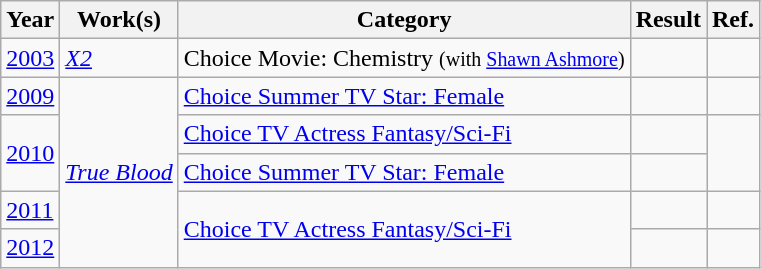<table class=wikitable>
<tr>
<th scope="col">Year</th>
<th scope="col">Work(s)</th>
<th scope="col">Category</th>
<th scope="col">Result</th>
<th scope="col">Ref.</th>
</tr>
<tr>
<td><a href='#'>2003</a></td>
<td><em><a href='#'>X2</a></em></td>
<td>Choice Movie: Chemistry <small>(with <a href='#'>Shawn Ashmore</a>)</small></td>
<td></td>
<td></td>
</tr>
<tr>
<td><a href='#'>2009</a></td>
<td rowspan="5"><em><a href='#'>True Blood</a></em></td>
<td><a href='#'>Choice Summer TV Star: Female</a></td>
<td></td>
<td></td>
</tr>
<tr>
<td rowspan="2"><a href='#'>2010</a></td>
<td><a href='#'>Choice TV Actress Fantasy/Sci-Fi</a></td>
<td></td>
<td rowspan="2"></td>
</tr>
<tr>
<td><a href='#'>Choice Summer TV Star: Female</a></td>
<td></td>
</tr>
<tr>
<td><a href='#'>2011</a></td>
<td rowspan="2"><a href='#'>Choice TV Actress Fantasy/Sci-Fi</a></td>
<td></td>
<td></td>
</tr>
<tr>
<td><a href='#'>2012</a></td>
<td></td>
<td></td>
</tr>
</table>
